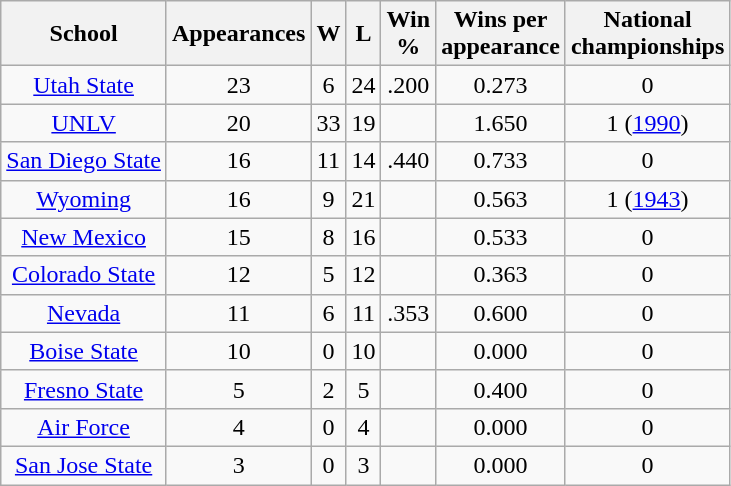<table class="wikitable sortable" style="text-align:center">
<tr>
<th>School</th>
<th>Appearances</th>
<th>W</th>
<th>L</th>
<th>Win<br>%</th>
<th>Wins per<br>appearance</th>
<th>National<br>championships</th>
</tr>
<tr>
<td><a href='#'>Utah State</a></td>
<td>23</td>
<td>6</td>
<td>24</td>
<td>.200</td>
<td>0.273</td>
<td>0</td>
</tr>
<tr>
<td><a href='#'>UNLV</a></td>
<td>20</td>
<td>33</td>
<td>19</td>
<td></td>
<td>1.650</td>
<td>1 (<a href='#'>1990</a>)</td>
</tr>
<tr>
<td><a href='#'>San Diego State</a></td>
<td>16</td>
<td>11</td>
<td>14</td>
<td>.440</td>
<td>0.733</td>
<td>0</td>
</tr>
<tr>
<td><a href='#'>Wyoming</a></td>
<td>16</td>
<td>9</td>
<td>21</td>
<td></td>
<td>0.563</td>
<td>1 (<a href='#'>1943</a>)</td>
</tr>
<tr>
<td><a href='#'>New Mexico</a></td>
<td>15</td>
<td>8</td>
<td>16</td>
<td></td>
<td>0.533</td>
<td>0</td>
</tr>
<tr>
<td><a href='#'>Colorado State</a></td>
<td>12</td>
<td>5</td>
<td>12</td>
<td></td>
<td>0.363</td>
<td>0</td>
</tr>
<tr>
<td><a href='#'>Nevada</a></td>
<td>11</td>
<td>6</td>
<td>11</td>
<td>.353</td>
<td>0.600</td>
<td>0</td>
</tr>
<tr>
<td><a href='#'>Boise State</a></td>
<td>10</td>
<td>0</td>
<td>10</td>
<td></td>
<td>0.000</td>
<td>0</td>
</tr>
<tr>
<td><a href='#'>Fresno State</a></td>
<td>5</td>
<td>2</td>
<td>5</td>
<td></td>
<td>0.400</td>
<td>0</td>
</tr>
<tr>
<td><a href='#'>Air Force</a></td>
<td>4</td>
<td>0</td>
<td>4</td>
<td></td>
<td>0.000</td>
<td>0</td>
</tr>
<tr>
<td><a href='#'>San Jose State</a></td>
<td>3</td>
<td>0</td>
<td>3</td>
<td></td>
<td>0.000</td>
<td>0</td>
</tr>
</table>
